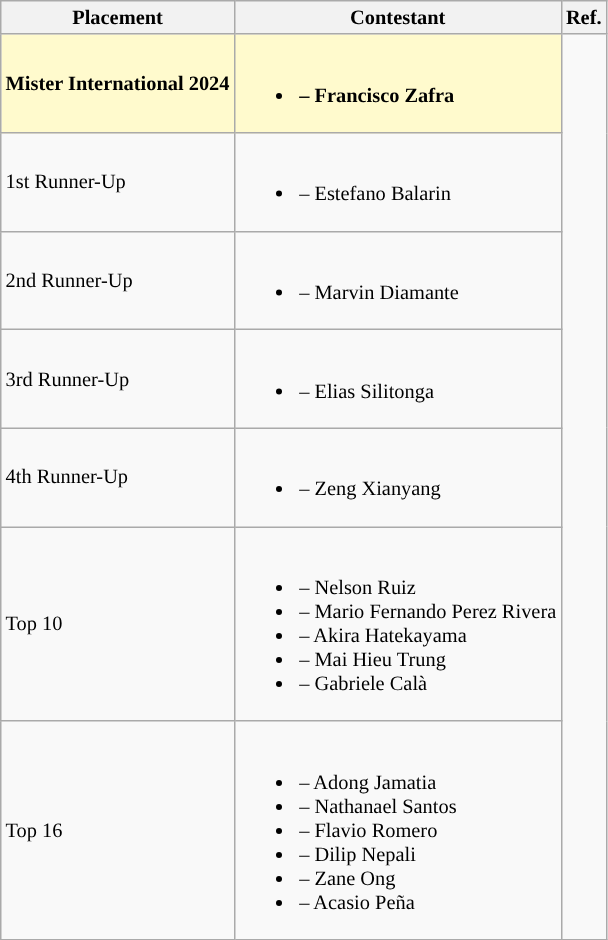<table class="wikitable sortable" style="font-size: 85%;">
<tr>
<th>Placement</th>
<th>Contestant</th>
<th>Ref.</th>
</tr>
<tr>
<td style="background:#FFFACD"><strong>Mister International 2024</strong></td>
<td style="background:#FFFACD"><br><ul><li><strong> – Francisco Zafra</strong></li></ul></td>
<td rowspan="7"><br><br><br><br></td>
</tr>
<tr>
<td>1st Runner-Up</td>
<td><br><ul><li> – Estefano Balarin</li></ul></td>
</tr>
<tr>
<td>2nd Runner-Up</td>
<td><br><ul><li> – Marvin Diamante</li></ul></td>
</tr>
<tr>
<td>3rd Runner-Up</td>
<td><br><ul><li> – Elias Silitonga</li></ul></td>
</tr>
<tr>
<td>4th Runner-Up</td>
<td><br><ul><li> – Zeng Xianyang</li></ul></td>
</tr>
<tr>
<td>Top 10</td>
<td><br><ul><li> – Nelson Ruiz</li><li> – Mario Fernando Perez Rivera</li><li> – Akira Hatekayama</li><li> – Mai Hieu Trung</li><li> – Gabriele Calà</li></ul></td>
</tr>
<tr>
<td>Top 16</td>
<td><br><ul><li> – Adong Jamatia</li><li> – Nathanael Santos</li><li> – Flavio Romero</li><li> – Dilip Nepali</li><li> – Zane Ong</li><li> – Acasio Peña</li></ul></td>
</tr>
</table>
